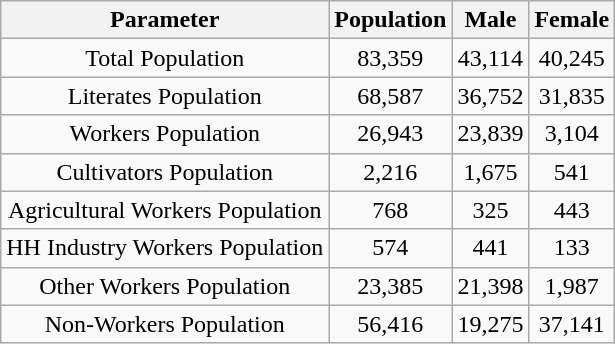<table class="wikitable sortable" style="text-align:center">
<tr>
<th scope="col">Parameter</th>
<th scope="col">Population</th>
<th scope="col">Male</th>
<th scope="col">Female</th>
</tr>
<tr>
<td>Total Population</td>
<td>83,359</td>
<td>43,114</td>
<td>40,245</td>
</tr>
<tr>
<td>Literates Population</td>
<td>68,587</td>
<td>36,752</td>
<td>31,835</td>
</tr>
<tr>
<td>Workers Population</td>
<td>26,943</td>
<td>23,839</td>
<td>3,104</td>
</tr>
<tr>
<td>Cultivators Population</td>
<td>2,216</td>
<td>1,675</td>
<td>541</td>
</tr>
<tr>
<td>Agricultural Workers Population</td>
<td>768</td>
<td>325</td>
<td>443</td>
</tr>
<tr>
<td>HH Industry Workers Population</td>
<td>574</td>
<td>441</td>
<td>133</td>
</tr>
<tr>
<td>Other Workers Population</td>
<td>23,385</td>
<td>21,398</td>
<td>1,987</td>
</tr>
<tr>
<td>Non-Workers Population</td>
<td>56,416</td>
<td>19,275</td>
<td>37,141</td>
</tr>
</table>
